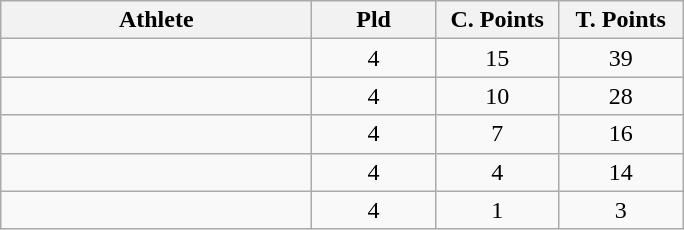<table class="wikitable" style="text-align:center">
<tr>
<th width=200>Athlete</th>
<th width=75>Pld</th>
<th width=75>C. Points</th>
<th width=75>T. Points</th>
</tr>
<tr>
<td style="text-align:left"></td>
<td>4</td>
<td>15</td>
<td>39</td>
</tr>
<tr>
<td style="text-align:left"></td>
<td>4</td>
<td>10</td>
<td>28</td>
</tr>
<tr>
<td style="text-align:left"></td>
<td>4</td>
<td>7</td>
<td>16</td>
</tr>
<tr>
<td style="text-align:left"></td>
<td>4</td>
<td>4</td>
<td>14</td>
</tr>
<tr>
<td style="text-align:left"></td>
<td>4</td>
<td>1</td>
<td>3</td>
</tr>
</table>
